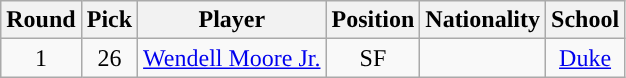<table class="wikitable sortable sortable">
<tr>
<th>Round</th>
<th>Pick</th>
<th>Player</th>
<th>Position</th>
<th>Nationality</th>
<th>School</th>
</tr>
<tr style="text-align: center">
<td>1</td>
<td>26</td>
<td><a href='#'>Wendell Moore Jr.</a></td>
<td>SF</td>
<td></td>
<td><a href='#'>Duke</a></td>
</tr>
</table>
